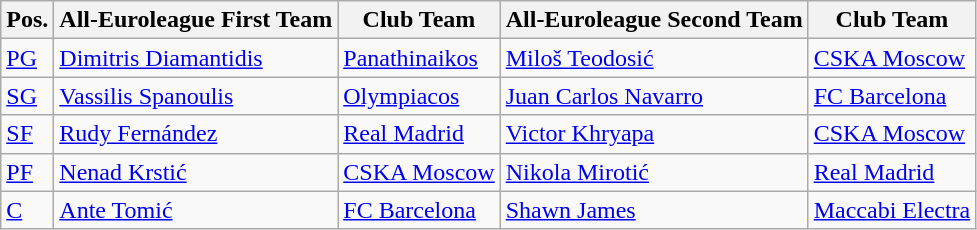<table | class="wikitable sortable">
<tr>
<th>Pos.</th>
<th>All-Euroleague First Team</th>
<th>Club Team</th>
<th>All-Euroleague Second Team</th>
<th>Club Team</th>
</tr>
<tr>
<td><a href='#'>PG</a></td>
<td> <a href='#'>Dimitris Diamantidis</a></td>
<td> <a href='#'>Panathinaikos</a></td>
<td> <a href='#'>Miloš Teodosić</a></td>
<td> <a href='#'>CSKA Moscow</a></td>
</tr>
<tr>
<td><a href='#'>SG</a></td>
<td> <a href='#'>Vassilis Spanoulis</a></td>
<td> <a href='#'>Olympiacos</a></td>
<td> <a href='#'>Juan Carlos Navarro</a></td>
<td> <a href='#'>FC Barcelona</a></td>
</tr>
<tr>
<td><a href='#'>SF</a></td>
<td> <a href='#'>Rudy Fernández</a></td>
<td> <a href='#'>Real Madrid</a></td>
<td> <a href='#'>Victor Khryapa</a></td>
<td> <a href='#'>CSKA Moscow</a></td>
</tr>
<tr>
<td><a href='#'>PF</a></td>
<td> <a href='#'>Nenad Krstić</a></td>
<td> <a href='#'>CSKA Moscow</a></td>
<td> <a href='#'>Nikola Mirotić</a></td>
<td> <a href='#'>Real Madrid</a></td>
</tr>
<tr>
<td><a href='#'>C</a></td>
<td> <a href='#'>Ante Tomić</a></td>
<td> <a href='#'>FC Barcelona</a></td>
<td> <a href='#'>Shawn James</a></td>
<td> <a href='#'>Maccabi Electra</a></td>
</tr>
</table>
